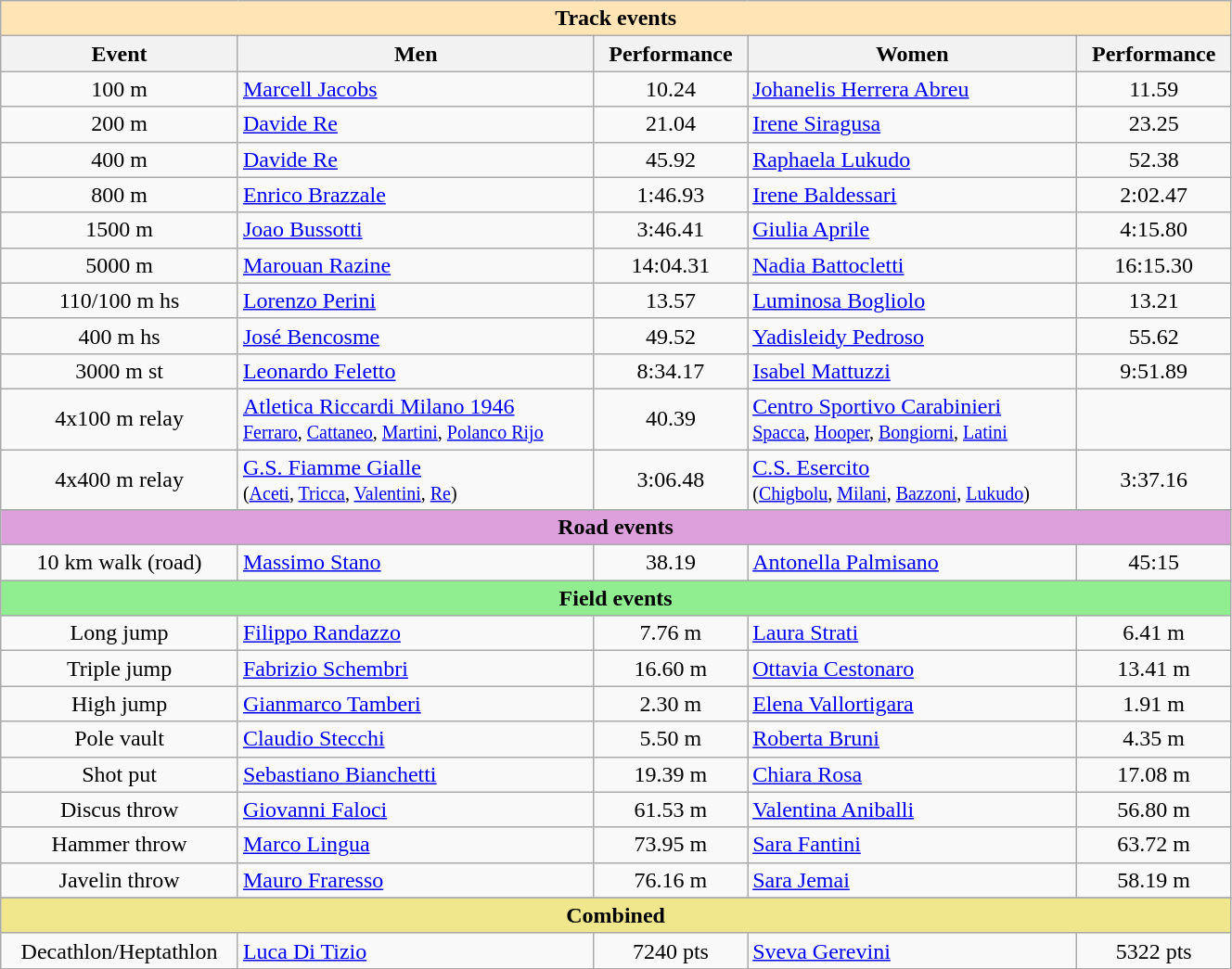<table class="wikitable" width=70% style="font-size:100%; text-align:center;">
<tr bgcolor=moccasin>
<td align=center colspan=5><strong>Track events</strong></td>
</tr>
<tr>
<th>Event</th>
<th>Men</th>
<th>Performance</th>
<th>Women</th>
<th>Performance</th>
</tr>
<tr>
<td>100 m</td>
<td align=left><a href='#'>Marcell Jacobs</a></td>
<td>10.24</td>
<td align=left><a href='#'>Johanelis Herrera Abreu</a></td>
<td>11.59</td>
</tr>
<tr>
<td>200 m</td>
<td align=left><a href='#'>Davide Re</a></td>
<td>21.04</td>
<td align=left><a href='#'>Irene Siragusa</a></td>
<td>23.25</td>
</tr>
<tr>
<td>400 m</td>
<td align=left><a href='#'>Davide Re</a></td>
<td>45.92</td>
<td align=left><a href='#'>Raphaela Lukudo</a></td>
<td>52.38 </td>
</tr>
<tr>
<td>800 m</td>
<td align=left><a href='#'>Enrico Brazzale</a></td>
<td>1:46.93</td>
<td align=left><a href='#'>Irene Baldessari</a></td>
<td>2:02.47</td>
</tr>
<tr>
<td>1500 m</td>
<td align=left><a href='#'>Joao Bussotti</a></td>
<td>3:46.41</td>
<td align=left><a href='#'>Giulia Aprile</a></td>
<td>4:15.80 </td>
</tr>
<tr>
<td>5000 m</td>
<td align=left><a href='#'>Marouan Razine</a></td>
<td>14:04.31</td>
<td align=left><a href='#'>Nadia Battocletti</a></td>
<td>16:15.30 </td>
</tr>
<tr>
<td>110/100 m hs</td>
<td align=left><a href='#'>Lorenzo Perini</a></td>
<td>13.57</td>
<td align=left><a href='#'>Luminosa Bogliolo</a></td>
<td>13.21</td>
</tr>
<tr>
<td>400 m hs</td>
<td align=left><a href='#'>José Bencosme</a></td>
<td>49.52 </td>
<td align=left><a href='#'>Yadisleidy Pedroso</a></td>
<td>55.62</td>
</tr>
<tr>
<td>3000 m st</td>
<td align=left><a href='#'>Leonardo Feletto</a></td>
<td>8:34.17 </td>
<td align=left><a href='#'>Isabel Mattuzzi</a></td>
<td>9:51.89</td>
</tr>
<tr>
<td>4x100 m relay</td>
<td align=left><a href='#'>Atletica Riccardi Milano 1946</a><br><small><a href='#'>Ferraro</a>, <a href='#'>Cattaneo</a>, <a href='#'>Martini</a>, <a href='#'>Polanco Rijo</a> </small></td>
<td>40.39</td>
<td align=left><a href='#'>Centro Sportivo Carabinieri</a> <br><small><a href='#'>Spacca</a>, <a href='#'>Hooper</a>, <a href='#'>Bongiorni</a>, <a href='#'>Latini</a></small></td>
<td></td>
</tr>
<tr>
<td>4x400 m relay</td>
<td align=left><a href='#'>G.S. Fiamme Gialle</a> <br><small>(<a href='#'>Aceti</a>, <a href='#'>Tricca</a>, <a href='#'>Valentini</a>, <a href='#'>Re</a>)</small></td>
<td>3:06.48</td>
<td align=left><a href='#'>C.S. Esercito</a> <br><small>(<a href='#'>Chigbolu</a>, <a href='#'>Milani</a>, <a href='#'>Bazzoni</a>, <a href='#'>Lukudo</a>)</small></td>
<td>3:37.16</td>
</tr>
<tr>
</tr>
<tr bgcolor=plum>
<td align=center colspan=5><strong>Road events</strong></td>
</tr>
<tr>
<td>10 km walk (road)</td>
<td align=left><a href='#'>Massimo Stano</a></td>
<td>38.19 </td>
<td align=left><a href='#'>Antonella Palmisano</a></td>
<td>45:15</td>
</tr>
<tr bgcolor=lightgreen>
<td align=center colspan=5><strong>Field events</strong></td>
</tr>
<tr>
<td>Long jump</td>
<td align=left><a href='#'>Filippo Randazzo</a></td>
<td>7.76 m</td>
<td align=left><a href='#'>Laura Strati</a></td>
<td>6.41 m</td>
</tr>
<tr>
<td>Triple jump</td>
<td align=left><a href='#'>Fabrizio Schembri</a></td>
<td>16.60 m </td>
<td align=left><a href='#'>Ottavia Cestonaro</a></td>
<td>13.41 m</td>
</tr>
<tr>
<td>High jump</td>
<td align=left><a href='#'>Gianmarco Tamberi</a></td>
<td>2.30 m</td>
<td align=left><a href='#'>Elena Vallortigara</a></td>
<td>1.91 m</td>
</tr>
<tr>
<td>Pole vault</td>
<td align=left><a href='#'>Claudio Stecchi</a></td>
<td>5.50 m</td>
<td align=left><a href='#'>Roberta Bruni</a></td>
<td>4.35 m</td>
</tr>
<tr>
<td>Shot put</td>
<td align=left><a href='#'>Sebastiano Bianchetti</a></td>
<td>19.39 m</td>
<td align=left><a href='#'>Chiara Rosa</a></td>
<td>17.08 m </td>
</tr>
<tr>
<td>Discus throw</td>
<td align=left><a href='#'>Giovanni Faloci</a></td>
<td>61.53 m</td>
<td align=left><a href='#'>Valentina Aniballi</a></td>
<td>56.80 m</td>
</tr>
<tr>
<td>Hammer throw</td>
<td align=left><a href='#'>Marco Lingua</a></td>
<td>73.95 m</td>
<td align=left><a href='#'>Sara Fantini</a></td>
<td>63.72 m</td>
</tr>
<tr>
<td>Javelin throw</td>
<td align=left><a href='#'>Mauro Fraresso</a></td>
<td>76.16 m</td>
<td align=left><a href='#'>Sara Jemai</a></td>
<td>58.19 m </td>
</tr>
<tr>
</tr>
<tr bgcolor=khaki>
<td align=center colspan=5><strong>Combined</strong></td>
</tr>
<tr>
<td>Decathlon/Heptathlon</td>
<td align=left><a href='#'>Luca Di Tizio</a></td>
<td>7240 pts</td>
<td align=left><a href='#'>Sveva Gerevini</a></td>
<td>5322 pts</td>
</tr>
</table>
